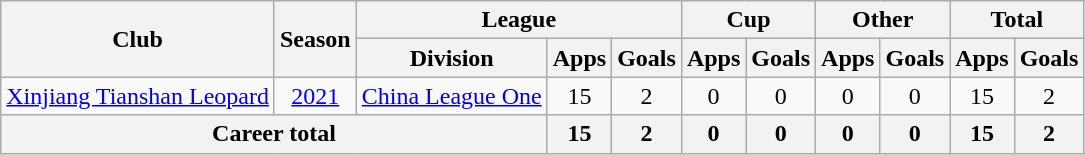<table class="wikitable" style="text-align: center">
<tr>
<th rowspan="2">Club</th>
<th rowspan="2">Season</th>
<th colspan="3">League</th>
<th colspan="2">Cup</th>
<th colspan="2">Other</th>
<th colspan="2">Total</th>
</tr>
<tr>
<th>Division</th>
<th>Apps</th>
<th>Goals</th>
<th>Apps</th>
<th>Goals</th>
<th>Apps</th>
<th>Goals</th>
<th>Apps</th>
<th>Goals</th>
</tr>
<tr>
<td><a href='#'>Xinjiang Tianshan Leopard</a></td>
<td><a href='#'>2021</a></td>
<td><a href='#'>China League One</a></td>
<td>15</td>
<td>2</td>
<td>0</td>
<td>0</td>
<td>0</td>
<td>0</td>
<td>15</td>
<td>2</td>
</tr>
<tr>
<th colspan=3>Career total</th>
<th>15</th>
<th>2</th>
<th>0</th>
<th>0</th>
<th>0</th>
<th>0</th>
<th>15</th>
<th>2</th>
</tr>
</table>
